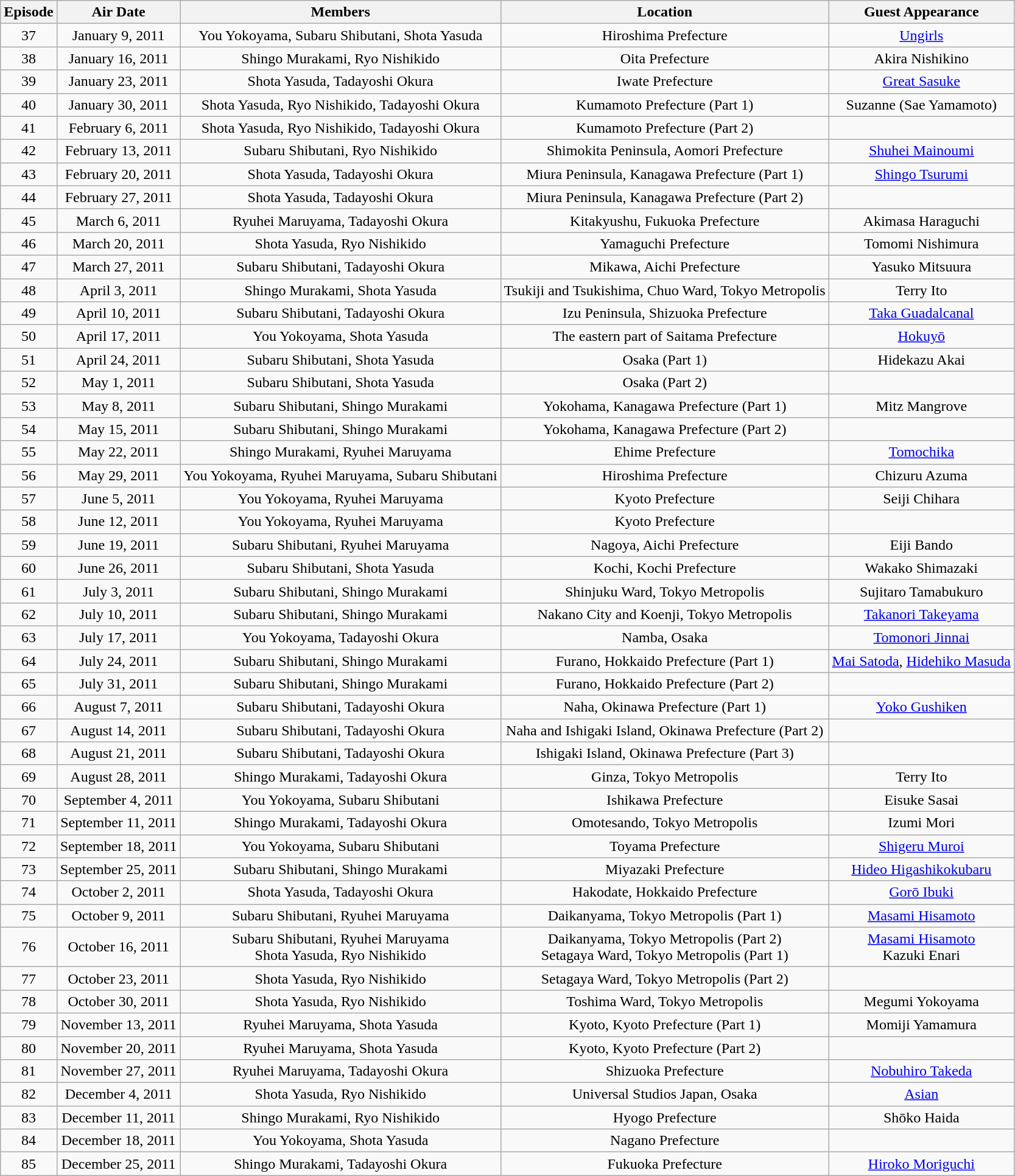<table class="wikitable">
<tr>
<th>Episode</th>
<th>Air Date</th>
<th>Members</th>
<th>Location</th>
<th>Guest Appearance</th>
</tr>
<tr>
<td align="center">37</td>
<td align="center">January 9, 2011</td>
<td align="center">You Yokoyama, Subaru Shibutani, Shota Yasuda</td>
<td align="center">Hiroshima Prefecture</td>
<td align="center"><a href='#'>Ungirls</a></td>
</tr>
<tr>
<td align="center">38</td>
<td align="center">January 16, 2011</td>
<td align="center">Shingo Murakami, Ryo Nishikido</td>
<td align="center">Oita Prefecture</td>
<td align="center">Akira Nishikino</td>
</tr>
<tr>
<td align="center">39</td>
<td align="center">January 23, 2011</td>
<td align="center">Shota Yasuda, Tadayoshi Okura</td>
<td align="center">Iwate Prefecture</td>
<td align="center"><a href='#'>Great Sasuke</a></td>
</tr>
<tr>
<td align="center">40</td>
<td align="center">January 30, 2011</td>
<td align="center">Shota Yasuda, Ryo Nishikido, Tadayoshi Okura</td>
<td align="center">Kumamoto Prefecture (Part 1)</td>
<td align="center">Suzanne (Sae Yamamoto)</td>
</tr>
<tr>
<td align="center">41</td>
<td align="center">February 6, 2011</td>
<td align="center">Shota Yasuda, Ryo Nishikido, Tadayoshi Okura</td>
<td align="center">Kumamoto Prefecture (Part 2)</td>
<td align="center"></td>
</tr>
<tr>
<td align="center">42</td>
<td align="center">February 13, 2011</td>
<td align="center">Subaru Shibutani, Ryo Nishikido</td>
<td align="center">Shimokita Peninsula, Aomori Prefecture</td>
<td align="center"><a href='#'>Shuhei Mainoumi</a></td>
</tr>
<tr>
<td align="center">43</td>
<td align="center">February 20, 2011</td>
<td align="center">Shota Yasuda, Tadayoshi Okura</td>
<td align="center">Miura Peninsula, Kanagawa Prefecture (Part 1)</td>
<td align="center"><a href='#'>Shingo Tsurumi</a></td>
</tr>
<tr>
<td align="center">44</td>
<td align="center">February 27, 2011</td>
<td align="center">Shota Yasuda, Tadayoshi Okura</td>
<td align="center">Miura Peninsula, Kanagawa Prefecture (Part 2)</td>
<td align="center"></td>
</tr>
<tr>
<td align="center">45</td>
<td align="center">March 6, 2011</td>
<td align="center">Ryuhei Maruyama, Tadayoshi Okura</td>
<td align="center">Kitakyushu, Fukuoka Prefecture</td>
<td align="center">Akimasa Haraguchi</td>
</tr>
<tr>
<td align="center">46</td>
<td align="center">March 20, 2011</td>
<td align="center">Shota Yasuda, Ryo Nishikido</td>
<td align="center">Yamaguchi Prefecture</td>
<td align="center">Tomomi Nishimura</td>
</tr>
<tr>
<td align="center">47</td>
<td align="center">March 27, 2011</td>
<td align="center">Subaru Shibutani, Tadayoshi Okura</td>
<td align="center">Mikawa, Aichi Prefecture</td>
<td align="center">Yasuko Mitsuura</td>
</tr>
<tr>
<td align="center">48</td>
<td align="center">April 3, 2011</td>
<td align="center">Shingo Murakami, Shota Yasuda</td>
<td align="center">Tsukiji and Tsukishima, Chuo Ward, Tokyo Metropolis</td>
<td align="center">Terry Ito</td>
</tr>
<tr>
<td align="center">49</td>
<td align="center">April 10, 2011</td>
<td align="center">Subaru Shibutani, Tadayoshi Okura</td>
<td align="center">Izu Peninsula, Shizuoka Prefecture</td>
<td align="center"><a href='#'>Taka Guadalcanal</a></td>
</tr>
<tr>
<td align="center">50</td>
<td align="center">April 17, 2011</td>
<td align="center">You Yokoyama, Shota Yasuda</td>
<td align="center">The eastern part of Saitama Prefecture</td>
<td align="center"><a href='#'>Hokuyō</a></td>
</tr>
<tr>
<td align="center">51</td>
<td align="center">April 24, 2011</td>
<td align="center">Subaru Shibutani, Shota Yasuda</td>
<td align="center">Osaka (Part 1)</td>
<td align="center">Hidekazu Akai</td>
</tr>
<tr>
<td align="center">52</td>
<td align="center">May 1, 2011</td>
<td align="center">Subaru Shibutani, Shota Yasuda</td>
<td align="center">Osaka (Part 2)</td>
<td align="center"></td>
</tr>
<tr>
<td align="center">53</td>
<td align="center">May 8, 2011</td>
<td align="center">Subaru Shibutani, Shingo Murakami</td>
<td align="center">Yokohama, Kanagawa Prefecture (Part 1)</td>
<td align="center">Mitz Mangrove</td>
</tr>
<tr>
<td align="center">54</td>
<td align="center">May 15, 2011</td>
<td align="center">Subaru Shibutani, Shingo Murakami</td>
<td align="center">Yokohama, Kanagawa Prefecture (Part 2)</td>
<td align="center"></td>
</tr>
<tr>
<td align="center">55</td>
<td align="center">May 22, 2011</td>
<td align="center">Shingo Murakami, Ryuhei Maruyama</td>
<td align="center">Ehime Prefecture</td>
<td align="center"><a href='#'>Tomochika</a></td>
</tr>
<tr>
<td align="center">56</td>
<td align="center">May 29, 2011</td>
<td align="center">You Yokoyama, Ryuhei Maruyama, Subaru Shibutani</td>
<td align="center">Hiroshima Prefecture</td>
<td align="center">Chizuru Azuma</td>
</tr>
<tr>
<td align="center">57</td>
<td align="center">June 5, 2011</td>
<td align="center">You Yokoyama, Ryuhei Maruyama</td>
<td align="center">Kyoto Prefecture</td>
<td align="center">Seiji Chihara</td>
</tr>
<tr>
<td align="center">58</td>
<td align="center">June 12, 2011</td>
<td align="center">You Yokoyama, Ryuhei Maruyama</td>
<td align="center">Kyoto Prefecture</td>
<td align="center"></td>
</tr>
<tr>
<td align="center">59</td>
<td align="center">June 19, 2011</td>
<td align="center">Subaru Shibutani, Ryuhei Maruyama</td>
<td align="center">Nagoya, Aichi Prefecture</td>
<td align="center">Eiji Bando</td>
</tr>
<tr>
<td align="center">60</td>
<td align="center">June 26, 2011</td>
<td align="center">Subaru Shibutani, Shota Yasuda</td>
<td align="center">Kochi, Kochi Prefecture</td>
<td align="center">Wakako Shimazaki</td>
</tr>
<tr>
<td align="center">61</td>
<td align="center">July 3, 2011</td>
<td align="center">Subaru Shibutani, Shingo Murakami</td>
<td align="center">Shinjuku Ward, Tokyo Metropolis</td>
<td align="center">Sujitaro Tamabukuro</td>
</tr>
<tr>
<td align="center">62</td>
<td align="center">July 10, 2011</td>
<td align="center">Subaru Shibutani, Shingo Murakami</td>
<td align="center">Nakano City and Koenji, Tokyo Metropolis</td>
<td align="center"><a href='#'>Takanori Takeyama</a></td>
</tr>
<tr>
<td align="center">63</td>
<td align="center">July 17, 2011</td>
<td align="center">You Yokoyama, Tadayoshi Okura</td>
<td align="center">Namba, Osaka</td>
<td align="center"><a href='#'>Tomonori Jinnai</a></td>
</tr>
<tr>
<td align="center">64</td>
<td align="center">July 24, 2011</td>
<td align="center">Subaru Shibutani, Shingo Murakami</td>
<td align="center">Furano, Hokkaido Prefecture (Part 1)</td>
<td align="center"><a href='#'>Mai Satoda</a>, <a href='#'>Hidehiko Masuda</a></td>
</tr>
<tr>
<td align="center">65</td>
<td align="center">July 31, 2011</td>
<td align="center">Subaru Shibutani, Shingo Murakami</td>
<td align="center">Furano, Hokkaido Prefecture (Part 2)</td>
<td align="center"></td>
</tr>
<tr>
<td align="center">66</td>
<td align="center">August 7, 2011</td>
<td align="center">Subaru Shibutani, Tadayoshi Okura</td>
<td align="center">Naha, Okinawa Prefecture (Part 1)</td>
<td align="center"><a href='#'>Yoko Gushiken</a></td>
</tr>
<tr>
<td align="center">67</td>
<td align="center">August 14, 2011</td>
<td align="center">Subaru Shibutani, Tadayoshi Okura</td>
<td align="center">Naha and Ishigaki Island, Okinawa Prefecture (Part 2)</td>
<td align="center"></td>
</tr>
<tr>
<td align="center">68</td>
<td align="center">August 21, 2011</td>
<td align="center">Subaru Shibutani, Tadayoshi Okura</td>
<td align="center">Ishigaki Island, Okinawa Prefecture (Part 3)</td>
<td align="center"></td>
</tr>
<tr>
<td align="center">69</td>
<td align="center">August 28, 2011</td>
<td align="center">Shingo Murakami, Tadayoshi Okura</td>
<td align="center">Ginza, Tokyo Metropolis</td>
<td align="center">Terry Ito</td>
</tr>
<tr>
<td align="center">70</td>
<td align="center">September 4, 2011</td>
<td align="center">You Yokoyama, Subaru Shibutani</td>
<td align="center">Ishikawa Prefecture</td>
<td align="center">Eisuke Sasai</td>
</tr>
<tr>
<td align="center">71</td>
<td align="center">September 11, 2011</td>
<td align="center">Shingo Murakami, Tadayoshi Okura</td>
<td align="center">Omotesando, Tokyo Metropolis</td>
<td align="center">Izumi Mori</td>
</tr>
<tr>
<td align="center">72</td>
<td align="center">September 18, 2011</td>
<td align="center">You Yokoyama, Subaru Shibutani</td>
<td align="center">Toyama Prefecture</td>
<td align="center"><a href='#'>Shigeru Muroi</a></td>
</tr>
<tr>
<td align="center">73</td>
<td align="center">September 25, 2011</td>
<td align="center">Subaru Shibutani, Shingo Murakami</td>
<td align="center">Miyazaki Prefecture</td>
<td align="center"><a href='#'>Hideo Higashikokubaru</a></td>
</tr>
<tr>
<td align="center">74</td>
<td align="center">October 2, 2011</td>
<td align="center">Shota Yasuda, Tadayoshi Okura</td>
<td align="center">Hakodate, Hokkaido Prefecture</td>
<td align="center"><a href='#'>Gorō Ibuki</a></td>
</tr>
<tr>
<td align="center">75</td>
<td align="center">October 9, 2011</td>
<td align="center">Subaru Shibutani, Ryuhei Maruyama</td>
<td align="center">Daikanyama, Tokyo Metropolis (Part 1)</td>
<td align="center"><a href='#'>Masami Hisamoto</a></td>
</tr>
<tr>
<td align="center">76</td>
<td align="center">October 16, 2011</td>
<td align="center">Subaru Shibutani, Ryuhei Maruyama<br>Shota Yasuda, Ryo Nishikido</td>
<td align="center">Daikanyama, Tokyo Metropolis (Part 2)<br>Setagaya Ward, Tokyo Metropolis (Part 1)</td>
<td align="center"><a href='#'>Masami Hisamoto</a><br>Kazuki Enari</td>
</tr>
<tr>
<td align="center">77</td>
<td align="center">October 23, 2011</td>
<td align="center">Shota Yasuda, Ryo Nishikido</td>
<td align="center">Setagaya Ward, Tokyo Metropolis (Part 2)</td>
<td align="center"></td>
</tr>
<tr>
<td align="center">78</td>
<td align="center">October 30, 2011</td>
<td align="center">Shota Yasuda, Ryo Nishikido</td>
<td align="center">Toshima Ward, Tokyo Metropolis</td>
<td align="center">Megumi Yokoyama</td>
</tr>
<tr>
<td align="center">79</td>
<td align="center">November 13, 2011</td>
<td align="center">Ryuhei Maruyama, Shota Yasuda</td>
<td align="center">Kyoto, Kyoto Prefecture (Part 1)</td>
<td align="center">Momiji Yamamura</td>
</tr>
<tr>
<td align="center">80</td>
<td align="center">November 20, 2011</td>
<td align="center">Ryuhei Maruyama, Shota Yasuda</td>
<td align="center">Kyoto, Kyoto Prefecture (Part 2)</td>
<td align="center"></td>
</tr>
<tr>
<td align="center">81</td>
<td align="center">November 27, 2011</td>
<td align="center">Ryuhei Maruyama, Tadayoshi Okura</td>
<td align="center">Shizuoka Prefecture</td>
<td align="center"><a href='#'>Nobuhiro Takeda</a></td>
</tr>
<tr>
<td align="center">82</td>
<td align="center">December 4, 2011</td>
<td align="center">Shota Yasuda, Ryo Nishikido</td>
<td align="center">Universal Studios Japan, Osaka</td>
<td align="center"><a href='#'>Asian</a></td>
</tr>
<tr>
<td align="center">83</td>
<td align="center">December 11, 2011</td>
<td align="center">Shingo Murakami, Ryo Nishikido</td>
<td align="center">Hyogo Prefecture</td>
<td align="center">Shōko Haida</td>
</tr>
<tr>
<td align="center">84</td>
<td align="center">December 18, 2011</td>
<td align="center">You Yokoyama, Shota Yasuda</td>
<td align="center">Nagano Prefecture</td>
<td align="center"></td>
</tr>
<tr>
<td align="center">85</td>
<td align="center">December 25, 2011</td>
<td align="center">Shingo Murakami, Tadayoshi Okura</td>
<td align="center">Fukuoka Prefecture</td>
<td align="center"><a href='#'>Hiroko Moriguchi</a></td>
</tr>
</table>
